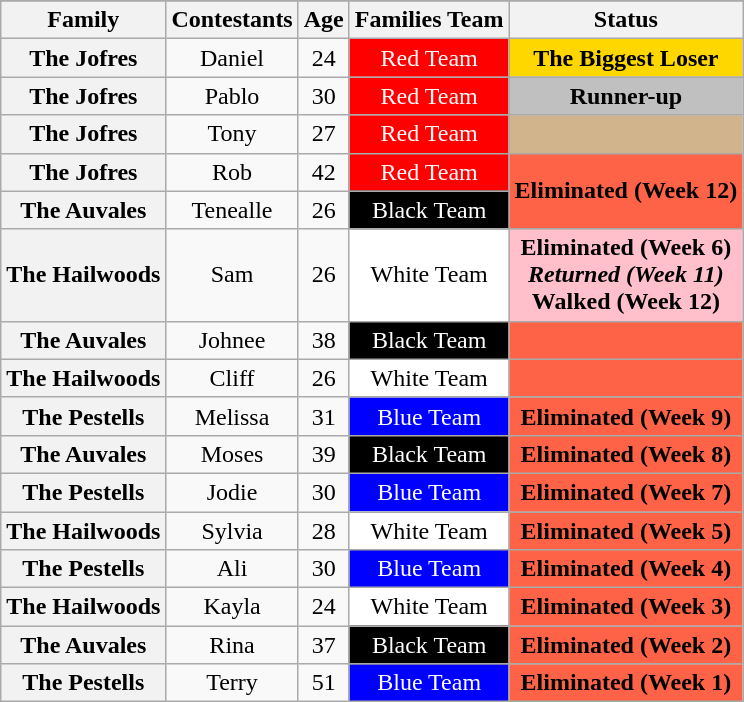<table class="wikitable" style="text-align:center">
<tr valign="top">
</tr>
<tr>
<th>Family</th>
<th>Contestants</th>
<th>Age</th>
<th>Families Team</th>
<th>Status</th>
</tr>
<tr>
<th scope=row>The Jofres</th>
<td>Daniel</td>
<td>24</td>
<td style="background:red; color:white;">Red Team</td>
<td style="font-weight:bold;background:gold; color:black;">The Biggest Loser</td>
</tr>
<tr>
<th scope=row>The Jofres</th>
<td>Pablo</td>
<td>30</td>
<td style="background:red; color:white;">Red Team</td>
<td style="font-weight:bold;background:silver; color:black;">Runner-up</td>
</tr>
<tr>
<th scope=row>The Jofres</th>
<td>Tony</td>
<td>27</td>
<td style="background:red; color:white;">Red Team</td>
<td style="font-weight:bold;background:tan; color:black;"></td>
</tr>
<tr>
<th scope=row>The Jofres</th>
<td>Rob</td>
<td>42</td>
<td style="background:red; color:white;">Red Team</td>
<th rowspan="2" style="background:tomato; color:black;">Eliminated (Week 12)</th>
</tr>
<tr>
<th scope=row>The Auvales</th>
<td>Tenealle</td>
<td>26</td>
<td style="background:black; color:white;">Black Team</td>
</tr>
<tr>
<th scope=row>The Hailwoods</th>
<td>Sam</td>
<td>26</td>
<td style="background:white; color:black;">White Team</td>
<td style="font-weight:bold;background:pink; color:black;">Eliminated (Week 6)<br><em>Returned (Week 11)</em><br> Walked (Week 12)</td>
</tr>
<tr>
<th scope=row>The Auvales</th>
<td>Johnee</td>
<td>38</td>
<td style="background:black; color:white;">Black Team</td>
<td style="font-weight:bold;background:tomato; color:black;"></td>
</tr>
<tr>
<th scope=row>The Hailwoods</th>
<td>Cliff</td>
<td>26</td>
<td style="background:white; color:black;">White Team</td>
<td style="font-weight:bold;background:tomato; color:black;"></td>
</tr>
<tr>
<th scope=row>The Pestells</th>
<td>Melissa</td>
<td>31</td>
<td style="background:blue; color:white;">Blue Team</td>
<td style="font-weight:bold;background:tomato; color:black;">Eliminated (Week 9)</td>
</tr>
<tr>
<th scope=row>The Auvales</th>
<td>Moses</td>
<td>39</td>
<td style="background:black; color:white;">Black Team</td>
<td style="font-weight:bold;background:tomato; color:black;">Eliminated (Week 8)</td>
</tr>
<tr>
<th scope=row>The Pestells</th>
<td>Jodie</td>
<td>30</td>
<td style="background:blue; color:white;">Blue Team</td>
<td style="font-weight:bold;background:tomato; color:black;">Eliminated (Week 7)</td>
</tr>
<tr>
<th scope=row>The Hailwoods</th>
<td>Sylvia</td>
<td>28</td>
<td style="background:white; color:black;">White Team</td>
<td style="font-weight:bold;background:tomato; color:black;">Eliminated (Week 5)</td>
</tr>
<tr>
<th scope=row>The Pestells</th>
<td>Ali</td>
<td>30</td>
<td style="background:blue; color:white;">Blue Team</td>
<td style="font-weight:bold;background:tomato; color:black;">Eliminated (Week 4)</td>
</tr>
<tr>
<th scope=row>The Hailwoods</th>
<td>Kayla</td>
<td>24</td>
<td style="background:white; color:black;">White Team</td>
<td style="font-weight:bold;background:tomato; color:black;">Eliminated (Week 3)</td>
</tr>
<tr>
<th scope=row>The Auvales</th>
<td>Rina</td>
<td>37</td>
<td style="background:black; color:white;">Black Team</td>
<td style="font-weight:bold;background:tomato; color:black;">Eliminated (Week 2)</td>
</tr>
<tr>
<th scope=row>The Pestells</th>
<td>Terry</td>
<td>51</td>
<td style="background:blue; color:white;">Blue Team</td>
<td style="font-weight:bold;background:tomato; color:black;">Eliminated (Week 1)</td>
</tr>
</table>
